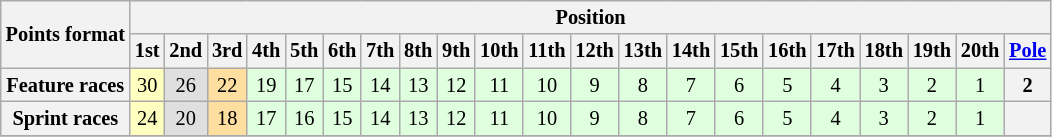<table class="wikitable" style="font-size:85%; text-align:center">
<tr style="background:#f9f9f9">
<th rowspan="2">Points format</th>
<th colspan="22">Position</th>
</tr>
<tr>
<th>1st</th>
<th>2nd</th>
<th>3rd</th>
<th>4th</th>
<th>5th</th>
<th>6th</th>
<th>7th</th>
<th>8th</th>
<th>9th</th>
<th>10th</th>
<th>11th</th>
<th>12th</th>
<th>13th</th>
<th>14th</th>
<th>15th</th>
<th>16th</th>
<th>17th</th>
<th>18th</th>
<th>19th</th>
<th>20th</th>
<th><a href='#'>Pole</a></th>
</tr>
<tr>
<th>Feature races</th>
<td style="background:#ffffbf;">30</td>
<td style="background:#dfdfdf;">26</td>
<td style="background:#ffdf9f;">22</td>
<td style="background:#dfffdf;">19</td>
<td style="background:#dfffdf;">17</td>
<td style="background:#dfffdf;">15</td>
<td style="background:#dfffdf;">14</td>
<td style="background:#dfffdf;">13</td>
<td style="background:#dfffdf;">12</td>
<td style="background:#dfffdf;">11</td>
<td style="background:#dfffdf;">10</td>
<td style="background:#dfffdf;">9</td>
<td style="background:#dfffdf;">8</td>
<td style="background:#dfffdf;">7</td>
<td style="background:#dfffdf;">6</td>
<td style="background:#dfffdf;">5</td>
<td style="background:#dfffdf;">4</td>
<td style="background:#dfffdf;">3</td>
<td style="background:#dfffdf;">2</td>
<td style="background:#dfffdf;">1</td>
<th colspan="2">2</th>
</tr>
<tr>
<th>Sprint races</th>
<td style="background:#ffffbf;">24</td>
<td style="background:#dfdfdf;">20</td>
<td style="background:#ffdf9f;">18</td>
<td style="background:#dfffdf;">17</td>
<td style="background:#dfffdf;">16</td>
<td style="background:#dfffdf;">15</td>
<td style="background:#dfffdf;">14</td>
<td style="background:#dfffdf;">13</td>
<td style="background:#dfffdf;">12</td>
<td style="background:#dfffdf;">11</td>
<td style="background:#dfffdf;">10</td>
<td style="background:#dfffdf;">9</td>
<td style="background:#dfffdf;">8</td>
<td style="background:#dfffdf;">7</td>
<td style="background:#dfffdf;">6</td>
<td style="background:#dfffdf;">5</td>
<td style="background:#dfffdf;">4</td>
<td style="background:#dfffdf;">3</td>
<td style="background:#dfffdf;">2</td>
<td style="background:#dfffdf;">1</td>
<th></th>
</tr>
<tr>
</tr>
</table>
